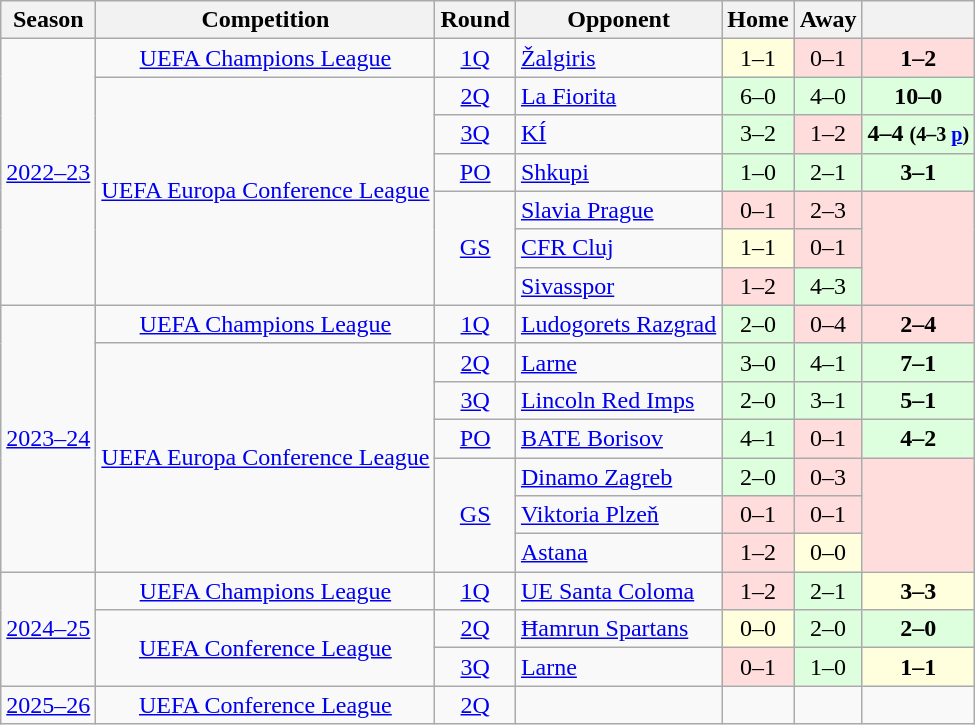<table class="wikitable" style="text-align:center">
<tr>
<th>Season</th>
<th>Competition</th>
<th>Round</th>
<th>Opponent</th>
<th>Home</th>
<th>Away</th>
<th></th>
</tr>
<tr>
<td rowspan="7"><a href='#'>2022–23</a></td>
<td><a href='#'>UEFA Champions League</a></td>
<td><a href='#'>1Q</a></td>
<td align="left"> <a href='#'>Žalgiris</a></td>
<td bgcolor="#FFFFDD">1–1</td>
<td bgcolor="#FFDDDD">0–1 </td>
<td bgcolor="#FFDDDD"><strong>1–2</strong></td>
</tr>
<tr>
<td rowspan="6"><a href='#'>UEFA Europa Conference League</a></td>
<td><a href='#'>2Q</a></td>
<td align="left"> <a href='#'>La Fiorita</a></td>
<td bgcolor="#DDFFDD">6–0</td>
<td bgcolor="#DDFFDD">4–0</td>
<td bgcolor="#DDFFDD"><strong>10–0</strong></td>
</tr>
<tr>
<td><a href='#'>3Q</a></td>
<td align="left"> <a href='#'>KÍ</a></td>
<td bgcolor="#DDFFDD">3–2</td>
<td bgcolor="#FFDDDD">1–2 </td>
<td bgcolor="#DDFFDD"><strong>4–4 <small>(4–3 <a href='#'>p</a>)</small></strong></td>
</tr>
<tr>
<td><a href='#'>PO</a></td>
<td align="left"> <a href='#'>Shkupi</a></td>
<td bgcolor="#DDFFDD">1–0</td>
<td bgcolor="#DDFFDD">2–1</td>
<td bgcolor="#DDFFDD"><strong>3–1</strong></td>
</tr>
<tr>
<td rowspan="3"><a href='#'>GS</a></td>
<td align="left"> <a href='#'>Slavia Prague</a></td>
<td bgcolor="#FFDDDD">0–1</td>
<td bgcolor="#FFDDDD">2–3</td>
<td rowspan=3 style="text-align:center; background:#fdd;"></td>
</tr>
<tr>
<td align="left"> <a href='#'>CFR Cluj</a></td>
<td bgcolor="#FFFFDD">1–1</td>
<td bgcolor="#FFDDDD">0–1</td>
</tr>
<tr>
<td align="left"> <a href='#'>Sivasspor</a></td>
<td bgcolor="#FFDDDD">1–2</td>
<td bgcolor="#DDFFDD">4–3</td>
</tr>
<tr>
<td rowspan="7"><a href='#'>2023–24</a></td>
<td><a href='#'>UEFA Champions League</a></td>
<td><a href='#'>1Q</a></td>
<td align="left"> <a href='#'>Ludogorets Razgrad</a></td>
<td bgcolor="#DDFFDD">2–0</td>
<td bgcolor="#FFDDDD">0–4</td>
<td bgcolor="#FFDDDD"><strong>2–4</strong></td>
</tr>
<tr>
<td rowspan="6"><a href='#'>UEFA Europa Conference League</a></td>
<td><a href='#'>2Q</a></td>
<td align="left"> <a href='#'>Larne</a></td>
<td bgcolor="#DDFFDD">3–0</td>
<td bgcolor="#DDFFDD">4–1</td>
<td bgcolor="#DDFFDD"><strong>7–1</strong></td>
</tr>
<tr>
<td><a href='#'>3Q</a></td>
<td align="left"> <a href='#'>Lincoln Red Imps</a></td>
<td bgcolor="#DDFFDD">2–0</td>
<td bgcolor="#DDFFDD">3–1</td>
<td bgcolor="#DDFFDD"><strong>5–1</strong></td>
</tr>
<tr>
<td><a href='#'>PO</a></td>
<td align="left"> <a href='#'>BATE Borisov</a></td>
<td bgcolor="#DDFFDD">4–1</td>
<td bgcolor="#FFDDDD">0–1</td>
<td bgcolor="#DDFFDD"><strong>4–2</strong></td>
</tr>
<tr>
<td rowspan="3"><a href='#'>GS</a></td>
<td align="left"> <a href='#'>Dinamo Zagreb</a></td>
<td bgcolor="#DDFFDD">2–0</td>
<td bgcolor="#FFDDDD">0–3</td>
<td rowspan=3 style="text-align:center; background:#fdd;"></td>
</tr>
<tr>
<td align="left"> <a href='#'>Viktoria Plzeň</a></td>
<td bgcolor="#FFDDDD">0–1</td>
<td bgcolor="#FFDDDD">0–1</td>
</tr>
<tr>
<td align="left"> <a href='#'>Astana</a></td>
<td bgcolor="#FFDDDD">1–2</td>
<td bgcolor="#FFFFDD">0–0</td>
</tr>
<tr>
<td rowspan="3"><a href='#'>2024–25</a></td>
<td><a href='#'>UEFA Champions League</a></td>
<td><a href='#'>1Q</a></td>
<td align="left"> <a href='#'>UE Santa Coloma</a></td>
<td bgcolor="#FFDDDD">1–2 </td>
<td bgcolor="#DDFFDD">2–1</td>
<td bgcolor="#FFFFDD"><strong>3–3 </strong></td>
</tr>
<tr>
<td rowspan="2"><a href='#'>UEFA Conference League</a></td>
<td><a href='#'>2Q</a></td>
<td align="left"> <a href='#'>Ħamrun Spartans</a></td>
<td bgcolor="#FFFFDD">0–0</td>
<td bgcolor="#DDFFDD">2–0</td>
<td bgcolor="#DDFFDD"><strong>2–0</strong></td>
</tr>
<tr>
<td><a href='#'>3Q</a></td>
<td align="left"> <a href='#'>Larne</a></td>
<td bgcolor="#FFDDDD">0–1</td>
<td bgcolor="#DDFFDD">1–0</td>
<td bgcolor="#FFFFDD"><strong>1–1 </strong></td>
</tr>
<tr>
<td><a href='#'>2025–26</a></td>
<td><a href='#'>UEFA Conference League</a></td>
<td><a href='#'>2Q</a></td>
<td align="left"></td>
<td></td>
<td></td>
<td></td>
</tr>
</table>
